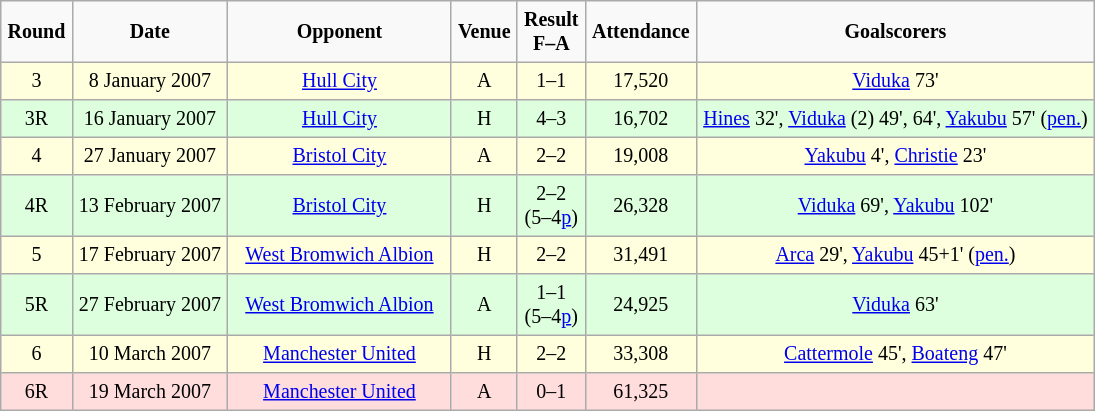<table border="2" cellpadding="4" cellspacing="0" style="text-align:center; margin: 1em 1em 1em 0; background: #f9f9f9; border: 1px #aaa solid; border-collapse: collapse; font-size: smaller;">
<tr>
<th>Round</th>
<th>Date</th>
<th width="140px">Opponent</th>
<th>Venue</th>
<th>Result<br>F–A</th>
<th>Attendance</th>
<th>Goalscorers</th>
</tr>
<tr bgcolor="#ffffdd">
<td>3</td>
<td>8 January 2007</td>
<td><a href='#'>Hull City</a></td>
<td>A</td>
<td>1–1</td>
<td>17,520</td>
<td><a href='#'>Viduka</a> 73'</td>
</tr>
<tr bgcolor="#ddffdd">
<td>3R</td>
<td>16 January 2007</td>
<td><a href='#'>Hull City</a></td>
<td>H</td>
<td>4–3</td>
<td>16,702</td>
<td><a href='#'>Hines</a> 32', <a href='#'>Viduka</a> (2) 49', 64', <a href='#'>Yakubu</a> 57' (<a href='#'>pen.</a>)</td>
</tr>
<tr bgcolor="#ffffdd">
<td>4</td>
<td>27 January 2007</td>
<td><a href='#'>Bristol City</a></td>
<td>A</td>
<td>2–2</td>
<td>19,008</td>
<td><a href='#'>Yakubu</a> 4', <a href='#'>Christie</a> 23'</td>
</tr>
<tr bgcolor="#ddffdd">
<td>4R</td>
<td>13 February 2007</td>
<td><a href='#'>Bristol City</a></td>
<td>H</td>
<td>2–2<br>(5–4<a href='#'>p</a>)</td>
<td>26,328</td>
<td><a href='#'>Viduka</a> 69', <a href='#'>Yakubu</a> 102'</td>
</tr>
<tr bgcolor="#ffffdd">
<td>5</td>
<td>17 February 2007</td>
<td><a href='#'>West Bromwich Albion</a></td>
<td>H</td>
<td>2–2</td>
<td>31,491</td>
<td><a href='#'>Arca</a> 29', <a href='#'>Yakubu</a> 45+1' (<a href='#'>pen.</a>)</td>
</tr>
<tr bgcolor="#ddffdd">
<td>5R</td>
<td>27 February 2007</td>
<td><a href='#'>West Bromwich Albion</a></td>
<td>A</td>
<td>1–1<br>(5–4<a href='#'>p</a>)</td>
<td>24,925</td>
<td><a href='#'>Viduka</a> 63'</td>
</tr>
<tr bgcolor="#ffffdd">
<td>6</td>
<td>10 March 2007</td>
<td><a href='#'>Manchester United</a></td>
<td>H</td>
<td>2–2</td>
<td>33,308</td>
<td><a href='#'>Cattermole</a> 45', <a href='#'>Boateng</a> 47'</td>
</tr>
<tr bgcolor="#ffdddd">
<td>6R</td>
<td>19 March 2007</td>
<td><a href='#'>Manchester United</a></td>
<td>A</td>
<td>0–1</td>
<td>61,325</td>
<td></td>
</tr>
</table>
